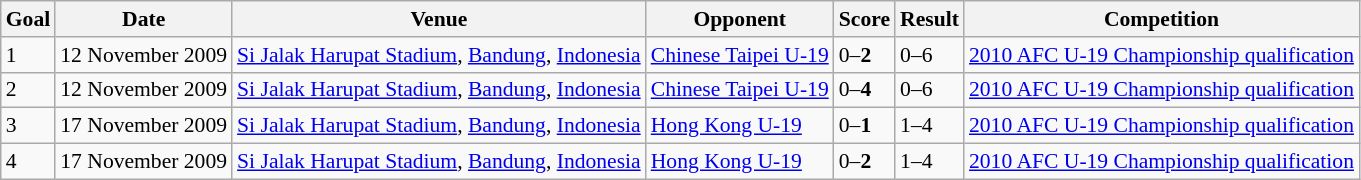<table class="wikitable" style="font-size:90%">
<tr>
<th>Goal</th>
<th>Date</th>
<th>Venue</th>
<th>Opponent</th>
<th>Score</th>
<th>Result</th>
<th>Competition</th>
</tr>
<tr>
<td>1</td>
<td>12 November 2009</td>
<td><a href='#'>Si Jalak Harupat Stadium</a>, <a href='#'>Bandung</a>, <a href='#'>Indonesia</a></td>
<td> <a href='#'>Chinese Taipei U-19</a></td>
<td>0–<strong>2</strong></td>
<td>0–6</td>
<td><a href='#'>2010 AFC U-19 Championship qualification</a></td>
</tr>
<tr>
<td>2</td>
<td>12 November 2009</td>
<td><a href='#'>Si Jalak Harupat Stadium</a>, <a href='#'>Bandung</a>, <a href='#'>Indonesia</a></td>
<td> <a href='#'>Chinese Taipei U-19</a></td>
<td>0–<strong>4</strong></td>
<td>0–6</td>
<td><a href='#'>2010 AFC U-19 Championship qualification</a></td>
</tr>
<tr>
<td>3</td>
<td>17 November 2009</td>
<td><a href='#'>Si Jalak Harupat Stadium</a>, <a href='#'>Bandung</a>, <a href='#'>Indonesia</a></td>
<td> <a href='#'>Hong Kong U-19</a></td>
<td>0–<strong>1</strong></td>
<td>1–4</td>
<td><a href='#'>2010 AFC U-19 Championship qualification</a></td>
</tr>
<tr>
<td>4</td>
<td>17 November 2009</td>
<td><a href='#'>Si Jalak Harupat Stadium</a>, <a href='#'>Bandung</a>, <a href='#'>Indonesia</a></td>
<td> <a href='#'>Hong Kong U-19</a></td>
<td>0–<strong>2</strong></td>
<td>1–4</td>
<td><a href='#'>2010 AFC U-19 Championship qualification</a></td>
</tr>
</table>
